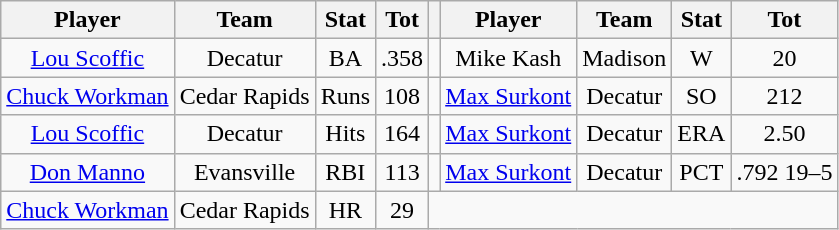<table class="wikitable" style="text-align:center">
<tr>
<th>Player</th>
<th>Team</th>
<th>Stat</th>
<th>Tot</th>
<th></th>
<th>Player</th>
<th>Team</th>
<th>Stat</th>
<th>Tot</th>
</tr>
<tr>
<td><a href='#'>Lou Scoffic</a></td>
<td>Decatur</td>
<td>BA</td>
<td>.358</td>
<td></td>
<td>Mike Kash</td>
<td>Madison</td>
<td>W</td>
<td>20</td>
</tr>
<tr>
<td><a href='#'>Chuck Workman</a></td>
<td>Cedar Rapids</td>
<td>Runs</td>
<td>108</td>
<td></td>
<td><a href='#'>Max Surkont</a></td>
<td>Decatur</td>
<td>SO</td>
<td>212</td>
</tr>
<tr>
<td><a href='#'>Lou Scoffic</a></td>
<td>Decatur</td>
<td>Hits</td>
<td>164</td>
<td></td>
<td><a href='#'>Max Surkont</a></td>
<td>Decatur</td>
<td>ERA</td>
<td>2.50</td>
</tr>
<tr>
<td><a href='#'>Don Manno</a></td>
<td>Evansville</td>
<td>RBI</td>
<td>113</td>
<td></td>
<td><a href='#'>Max Surkont</a></td>
<td>Decatur</td>
<td>PCT</td>
<td>.792 19–5</td>
</tr>
<tr>
<td><a href='#'>Chuck Workman</a></td>
<td>Cedar Rapids</td>
<td>HR</td>
<td>29</td>
</tr>
</table>
